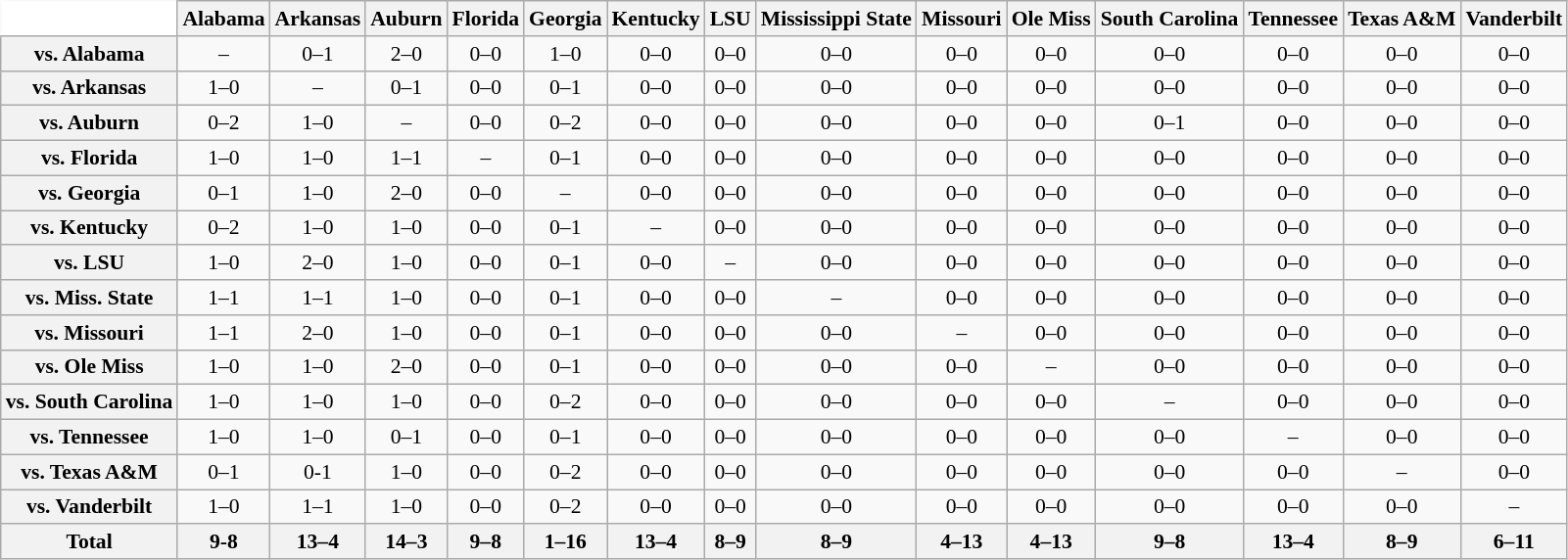<table class="wikitable" style="white-space:nowrap;font-size:90%;">
<tr>
<th colspan=1 style="background:white; border-top-style:hidden; border-left-style:hidden;"   width=75> </th>
<th style=>Alabama</th>
<th style=>Arkansas</th>
<th style=>Auburn</th>
<th style=>Florida</th>
<th style=>Georgia</th>
<th style=>Kentucky</th>
<th style=>LSU</th>
<th style=>Mississippi State</th>
<th style=>Missouri</th>
<th style=>Ole Miss</th>
<th style=>South Carolina</th>
<th style=>Tennessee</th>
<th style=>Texas A&M</th>
<th style=>Vanderbilt</th>
</tr>
<tr style="text-align:center;">
<th>vs. Alabama</th>
<td>–</td>
<td>0–1</td>
<td>2–0</td>
<td>0–0</td>
<td>1–0</td>
<td>0–0</td>
<td>0–0</td>
<td>0–0</td>
<td>0–0</td>
<td>0–0</td>
<td>0–0</td>
<td>0–0</td>
<td>0–0</td>
<td>0–0</td>
</tr>
<tr style="text-align:center;">
<th>vs. Arkansas</th>
<td>1–0</td>
<td>–</td>
<td>0–1</td>
<td>0–0</td>
<td>0–1</td>
<td>0–0</td>
<td>0–0</td>
<td>0–0</td>
<td>0–0</td>
<td>0–0</td>
<td>0–0</td>
<td>0–0</td>
<td>0–0</td>
<td>0–0</td>
</tr>
<tr style="text-align:center;">
<th>vs. Auburn</th>
<td>0–2</td>
<td>1–0</td>
<td>–</td>
<td>0–0</td>
<td>0–2</td>
<td>0–0</td>
<td>0–0</td>
<td>0–0</td>
<td>0–0</td>
<td>0–0</td>
<td>0–1</td>
<td>0–0</td>
<td>0–0</td>
<td>0–0</td>
</tr>
<tr style="text-align:center;">
<th>vs. Florida</th>
<td>1–0</td>
<td>1–0</td>
<td>1–1</td>
<td>–</td>
<td>0–1</td>
<td>0–0</td>
<td>0–0</td>
<td>0–0</td>
<td>0–0</td>
<td>0–0</td>
<td>0–0</td>
<td>0–0</td>
<td>0–0</td>
<td>0–0</td>
</tr>
<tr style="text-align:center;">
<th>vs. Georgia</th>
<td>0–1</td>
<td>1–0</td>
<td>2–0</td>
<td>0–0</td>
<td>–</td>
<td>0–0</td>
<td>0–0</td>
<td>0–0</td>
<td>0–0</td>
<td>0–0</td>
<td>0–0</td>
<td>0–0</td>
<td>0–0</td>
<td>0–0</td>
</tr>
<tr style="text-align:center;">
<th>vs. Kentucky</th>
<td>0–2</td>
<td>1–0</td>
<td>1–0</td>
<td>0–0</td>
<td>0–1</td>
<td>–</td>
<td>0–0</td>
<td>0–0</td>
<td>0–0</td>
<td>0–0</td>
<td>0–0</td>
<td>0–0</td>
<td>0–0</td>
<td>0–0</td>
</tr>
<tr style="text-align:center;">
<th>vs. LSU</th>
<td>1–0</td>
<td>2–0</td>
<td>1–0</td>
<td>0–0</td>
<td>0–1</td>
<td>0–0</td>
<td>–</td>
<td>0–0</td>
<td>0–0</td>
<td>0–0</td>
<td>0–0</td>
<td>0–0</td>
<td>0–0</td>
<td>0–0</td>
</tr>
<tr style="text-align:center;">
<th>vs. Miss. State</th>
<td>1–1</td>
<td>1–1</td>
<td>1–0</td>
<td>0–0</td>
<td>0–1</td>
<td>0–0</td>
<td>0–0</td>
<td>–</td>
<td>0–0</td>
<td>0–0</td>
<td>0–0</td>
<td>0–0</td>
<td>0–0</td>
<td>0–0</td>
</tr>
<tr style="text-align:center;">
<th>vs. Missouri</th>
<td>1–1</td>
<td>2–0</td>
<td>1–0</td>
<td>0–0</td>
<td>0–1</td>
<td>0–0</td>
<td>0–0</td>
<td>0–0</td>
<td>–</td>
<td>0–0</td>
<td>0–0</td>
<td>0–0</td>
<td>0–0</td>
<td>0–0</td>
</tr>
<tr style="text-align:center;">
<th>vs. Ole Miss</th>
<td>1–0</td>
<td>1–0</td>
<td>2–0</td>
<td>0–0</td>
<td>0–1</td>
<td>0–0</td>
<td>0–0</td>
<td>0–0</td>
<td>0–0</td>
<td>–</td>
<td>0–0</td>
<td>0–0</td>
<td>0–0</td>
<td>0–0</td>
</tr>
<tr style="text-align:center;">
<th>vs. South Carolina</th>
<td>1–0</td>
<td>1–0</td>
<td>1–0</td>
<td>0–0</td>
<td>0–2</td>
<td>0–0</td>
<td>0–0</td>
<td>0–0</td>
<td>0–0</td>
<td>0–0</td>
<td>–</td>
<td>0–0</td>
<td>0–0</td>
<td>0–0</td>
</tr>
<tr style="text-align:center;">
<th>vs. Tennessee</th>
<td>1–0</td>
<td>1–0</td>
<td>0–1</td>
<td>0–0</td>
<td>0–1</td>
<td>0–0</td>
<td>0–0</td>
<td>0–0</td>
<td>0–0</td>
<td>0–0</td>
<td>0–0</td>
<td>–</td>
<td>0–0</td>
<td>0–0</td>
</tr>
<tr style="text-align:center;">
<th>vs. Texas A&M</th>
<td>0–1</td>
<td>0-1</td>
<td>1–0</td>
<td>0–0</td>
<td>0–2</td>
<td>0–0</td>
<td>0–0</td>
<td>0–0</td>
<td>0–0</td>
<td>0–0</td>
<td>0–0</td>
<td>0–0</td>
<td>–</td>
<td>0–0</td>
</tr>
<tr style="text-align:center;">
<th>vs. Vanderbilt</th>
<td>1–0</td>
<td>1–1</td>
<td>1–0</td>
<td>0–0</td>
<td>0–2</td>
<td>0–0</td>
<td>0–0</td>
<td>0–0</td>
<td>0–0</td>
<td>0–0</td>
<td>0–0</td>
<td>0–0</td>
<td>0–0</td>
<td>–</td>
</tr>
<tr style="text-align:center;">
<th>Total</th>
<th>9-8</th>
<th>13–4</th>
<th>14–3</th>
<th>9–8</th>
<th>1–16</th>
<th>13–4</th>
<th>8–9</th>
<th>8–9</th>
<th>4–13</th>
<th>4–13</th>
<th>9–8</th>
<th>13–4</th>
<th>8–9</th>
<th>6–11</th>
</tr>
</table>
